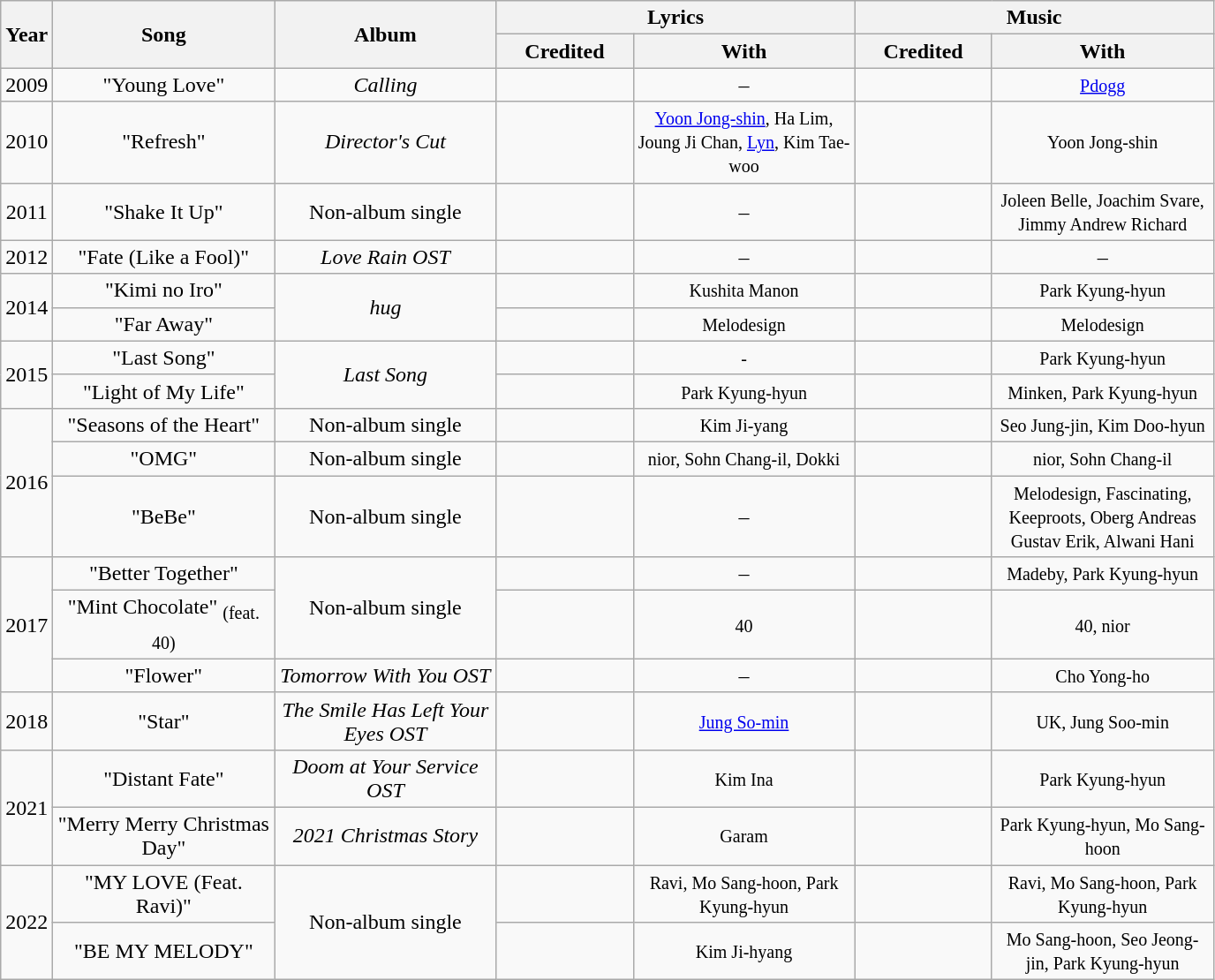<table class="wikitable" style="text-align:center;">
<tr>
<th rowspan="2" style="width:2em;">Year</th>
<th rowspan="2" style="width:10em;">Song</th>
<th rowspan="2" style="width:10em;">Album</th>
<th colspan="2" style="width:16em;">Lyrics</th>
<th colspan="2" style="width:16em;">Music</th>
</tr>
<tr>
<th style="width:6em;">Credited</th>
<th style="width:10em;">With</th>
<th style="width:6em;">Credited</th>
<th style="width:10em;">With</th>
</tr>
<tr>
<td rowspan="row">2009</td>
<td>"Young Love"</td>
<td rowspan="row"><em>Calling</em></td>
<td></td>
<td>–</td>
<td></td>
<td><small><a href='#'>Pdogg</a></small></td>
</tr>
<tr>
<td rowspan="row">2010</td>
<td>"Refresh"</td>
<td rowspan="row"><em>Director's Cut</em></td>
<td></td>
<td><small><a href='#'>Yoon Jong-shin</a>, Ha Lim, Joung Ji Chan, <a href='#'>Lyn</a>, Kim Tae-woo</small></td>
<td></td>
<td><small>Yoon Jong-shin</small></td>
</tr>
<tr>
<td rowspan="row">2011</td>
<td>"Shake It Up"</td>
<td rowspan="row">Non-album single</td>
<td></td>
<td>–</td>
<td></td>
<td><small>Joleen Belle, Joachim Svare, Jimmy Andrew Richard</small></td>
</tr>
<tr>
<td rowspan="row">2012</td>
<td>"Fate (Like a Fool)"</td>
<td rowspan="row"><em>Love Rain OST</em></td>
<td></td>
<td>–</td>
<td></td>
<td>–</td>
</tr>
<tr>
<td rowspan="2">2014</td>
<td>"Kimi no Iro"</td>
<td rowspan="2"><em>hug</em></td>
<td></td>
<td><small>Kushita Manon</small></td>
<td></td>
<td><small>Park Kyung-hyun</small></td>
</tr>
<tr>
<td>"Far Away"</td>
<td></td>
<td><small>Melodesign</small></td>
<td></td>
<td><small>Melodesign</small></td>
</tr>
<tr>
<td rowspan="2">2015</td>
<td>"Last Song"</td>
<td rowspan="2"><em>Last Song</em></td>
<td></td>
<td><small>-</small></td>
<td></td>
<td><small>Park Kyung-hyun</small></td>
</tr>
<tr>
<td>"Light of My Life"</td>
<td></td>
<td><small>Park Kyung-hyun</small></td>
<td></td>
<td><small>Minken, Park Kyung-hyun</small></td>
</tr>
<tr>
<td rowspan="3">2016</td>
<td>"Seasons of the Heart"</td>
<td rowspan="row">Non-album single</td>
<td></td>
<td><small>Kim Ji-yang</small></td>
<td></td>
<td><small>Seo Jung-jin, Kim Doo-hyun</small></td>
</tr>
<tr>
<td>"OMG"</td>
<td rowspan="row">Non-album single</td>
<td></td>
<td><small>nior, Sohn Chang-il, Dokki</small></td>
<td></td>
<td><small>nior, Sohn Chang-il</small></td>
</tr>
<tr>
<td>"BeBe"</td>
<td rowspan="row">Non-album single</td>
<td></td>
<td>–</td>
<td></td>
<td><small>Melodesign, Fascinating, Keeproots, Oberg Andreas Gustav Erik, Alwani Hani</small></td>
</tr>
<tr>
<td rowspan="3">2017</td>
<td>"Better Together"</td>
<td rowspan="2">Non-album single</td>
<td></td>
<td>–</td>
<td></td>
<td><small>Madeby, Park Kyung-hyun</small></td>
</tr>
<tr>
<td>"Mint Chocolate" <sub>(feat. 40)</sub></td>
<td></td>
<td><small>40</small></td>
<td></td>
<td><small>40, nior</small></td>
</tr>
<tr>
<td>"Flower"</td>
<td rowspan="row"><em>Tomorrow With You OST</em></td>
<td></td>
<td>–</td>
<td></td>
<td><small>Cho Yong-ho</small></td>
</tr>
<tr>
<td rowspan="row">2018</td>
<td>"Star"</td>
<td rowspan="row"><em>The Smile Has Left Your Eyes OST</em></td>
<td></td>
<td><small><a href='#'>Jung So-min</a></small></td>
<td></td>
<td><small>UK, Jung Soo-min</small></td>
</tr>
<tr>
<td rowspan="2">2021</td>
<td>"Distant Fate"</td>
<td rowspan="row"><em>Doom at Your Service OST</em></td>
<td></td>
<td><small>Kim Ina</small></td>
<td></td>
<td><small>Park Kyung-hyun</small></td>
</tr>
<tr>
<td>"Merry Merry Christmas Day"</td>
<td rowspan="row"><em>2021 Christmas Story</em></td>
<td></td>
<td><small>Garam</small></td>
<td></td>
<td><small>Park Kyung-hyun, Mo Sang-hoon</small></td>
</tr>
<tr>
<td rowspan="2">2022</td>
<td>"MY LOVE (Feat. Ravi)"</td>
<td rowspan="2">Non-album single</td>
<td></td>
<td><small>Ravi, Mo Sang-hoon, Park Kyung-hyun</small></td>
<td></td>
<td><small>Ravi, Mo Sang-hoon, Park Kyung-hyun</small></td>
</tr>
<tr>
<td>"BE MY MELODY"</td>
<td></td>
<td><small>Kim Ji-hyang</small></td>
<td></td>
<td><small>Mo Sang-hoon, Seo Jeong-jin, Park Kyung-hyun</small></td>
</tr>
</table>
